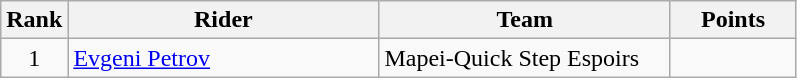<table class="wikitable">
<tr>
<th>Rank</th>
<th>Rider</th>
<th>Team</th>
<th>Points</th>
</tr>
<tr>
<td align=center>1</td>
<td width=200> <a href='#'>Evgeni Petrov</a> </td>
<td width=187>Mapei-Quick Step Espoirs</td>
<td width=76 align=center></td>
</tr>
</table>
